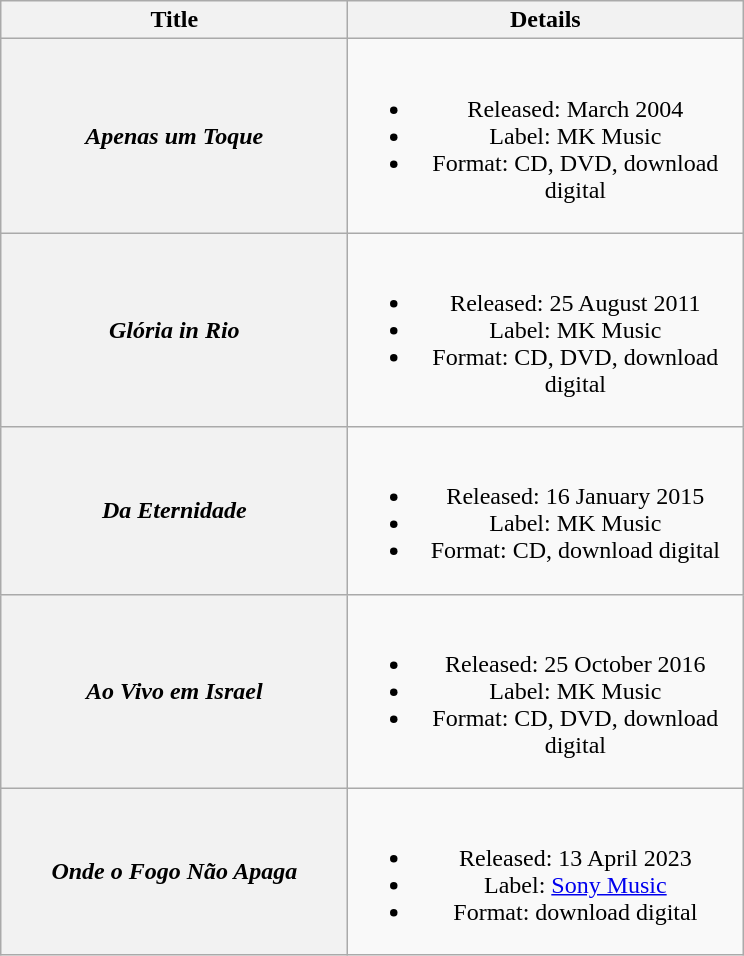<table class="wikitable plainrowheaders" style="text-align:center;">
<tr>
<th scope="col" style="width:14em;">Title</th>
<th scope="col" style="width:16em;">Details</th>
</tr>
<tr>
<th scope="row"><em>Apenas um Toque</em></th>
<td><br><ul><li>Released: March 2004</li><li>Label: MK Music</li><li>Format: CD, DVD, download digital</li></ul></td>
</tr>
<tr>
<th scope="row"><em>Glória in Rio</em></th>
<td><br><ul><li>Released: 25 August 2011</li><li>Label: MK Music</li><li>Format: CD, DVD, download digital</li></ul></td>
</tr>
<tr>
<th scope="row"><em>Da Eternidade</em></th>
<td><br><ul><li>Released: 16 January 2015</li><li>Label: MK Music</li><li>Format: CD, download digital</li></ul></td>
</tr>
<tr>
<th scope="row"><em>Ao Vivo em Israel</em></th>
<td><br><ul><li>Released: 25 October 2016</li><li>Label: MK Music</li><li>Format: CD, DVD, download digital</li></ul></td>
</tr>
<tr>
<th scope="row"><em>Onde o Fogo Não Apaga</em></th>
<td><br><ul><li>Released: 13 April 2023</li><li>Label: <a href='#'>Sony Music</a></li><li>Format: download digital</li></ul></td>
</tr>
</table>
